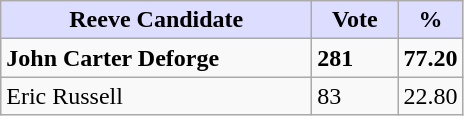<table class="wikitable">
<tr>
<th style="background:#ddf; width:200px;">Reeve Candidate</th>
<th style="background:#ddf; width:50px;">Vote</th>
<th style="background:#ddf; width:30px;">%</th>
</tr>
<tr>
<td><strong>John Carter Deforge</strong></td>
<td><strong>281</strong></td>
<td><strong>77.20</strong></td>
</tr>
<tr>
<td>Eric Russell</td>
<td>83</td>
<td>22.80</td>
</tr>
</table>
